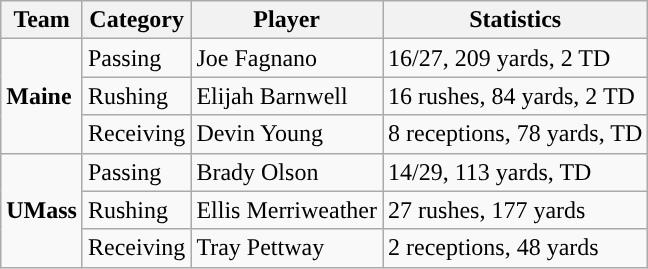<table class="wikitable" style="float: left;">
<tr>
<th>Team</th>
<th>Category</th>
<th>Player</th>
<th>Statistics</th>
</tr>
<tr>
<td rowspan=3><strong>Maine</strong></td>
<td>Passing</td>
<td>Joe Fagnano</td>
<td>16/27, 209 yards, 2 TD</td>
</tr>
<tr>
<td>Rushing</td>
<td>Elijah Barnwell</td>
<td>16 rushes, 84 yards, 2 TD</td>
</tr>
<tr>
<td>Receiving</td>
<td>Devin Young</td>
<td>8 receptions, 78 yards, TD</td>
</tr>
<tr>
<td rowspan=3><strong>UMass</strong></td>
<td>Passing</td>
<td>Brady Olson</td>
<td>14/29, 113 yards, TD</td>
</tr>
<tr>
<td>Rushing</td>
<td>Ellis Merriweather</td>
<td>27 rushes, 177 yards</td>
</tr>
<tr>
<td>Receiving</td>
<td>Tray Pettway</td>
<td>2 receptions, 48 yards</td>
</tr>
</table>
